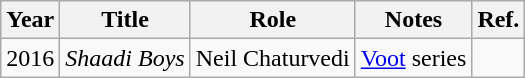<table class="wikitable sortable">
<tr>
<th>Year</th>
<th>Title</th>
<th>Role</th>
<th>Notes</th>
<th>Ref.</th>
</tr>
<tr>
<td>2016</td>
<td><em>Shaadi Boys</em></td>
<td>Neil Chaturvedi</td>
<td><a href='#'>Voot</a> series</td>
<td></td>
</tr>
</table>
